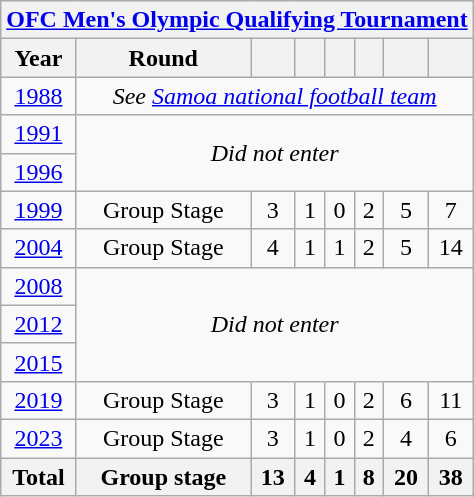<table class="wikitable" style="text-align: center;">
<tr>
<th colspan=10><a href='#'>OFC Men's Olympic Qualifying Tournament</a></th>
</tr>
<tr>
<th>Year</th>
<th>Round</th>
<th></th>
<th></th>
<th></th>
<th></th>
<th></th>
<th></th>
</tr>
<tr>
<td>  <a href='#'>1988</a></td>
<td colspan=7><em>See <a href='#'>Samoa national football team</a></em></td>
</tr>
<tr>
<td> <a href='#'>1991</a></td>
<td colspan=7 rowspan=2><em>Did not enter</em></td>
</tr>
<tr>
<td> <a href='#'>1996</a></td>
</tr>
<tr>
<td> <a href='#'>1999</a></td>
<td>Group Stage</td>
<td>3</td>
<td>1</td>
<td>0</td>
<td>2</td>
<td>5</td>
<td>7</td>
</tr>
<tr>
<td>  <a href='#'>2004</a></td>
<td>Group Stage</td>
<td>4</td>
<td>1</td>
<td>1</td>
<td>2</td>
<td>5</td>
<td>14</td>
</tr>
<tr>
<td> <a href='#'>2008</a></td>
<td colspan=7 rowspan=3><em>Did not enter</em></td>
</tr>
<tr>
<td> <a href='#'>2012</a></td>
</tr>
<tr>
<td> <a href='#'>2015</a></td>
</tr>
<tr>
<td> <a href='#'>2019</a></td>
<td>Group Stage</td>
<td>3</td>
<td>1</td>
<td>0</td>
<td>2</td>
<td>6</td>
<td>11</td>
</tr>
<tr>
<td> <a href='#'>2023</a></td>
<td>Group Stage</td>
<td>3</td>
<td>1</td>
<td>0</td>
<td>2</td>
<td>4</td>
<td>6</td>
</tr>
<tr>
<th><strong>Total</strong></th>
<th>Group stage</th>
<th><strong>13</strong></th>
<th><strong>4</strong></th>
<th><strong>1</strong></th>
<th><strong>8</strong></th>
<th><strong>20</strong></th>
<th><strong>38</strong></th>
</tr>
</table>
